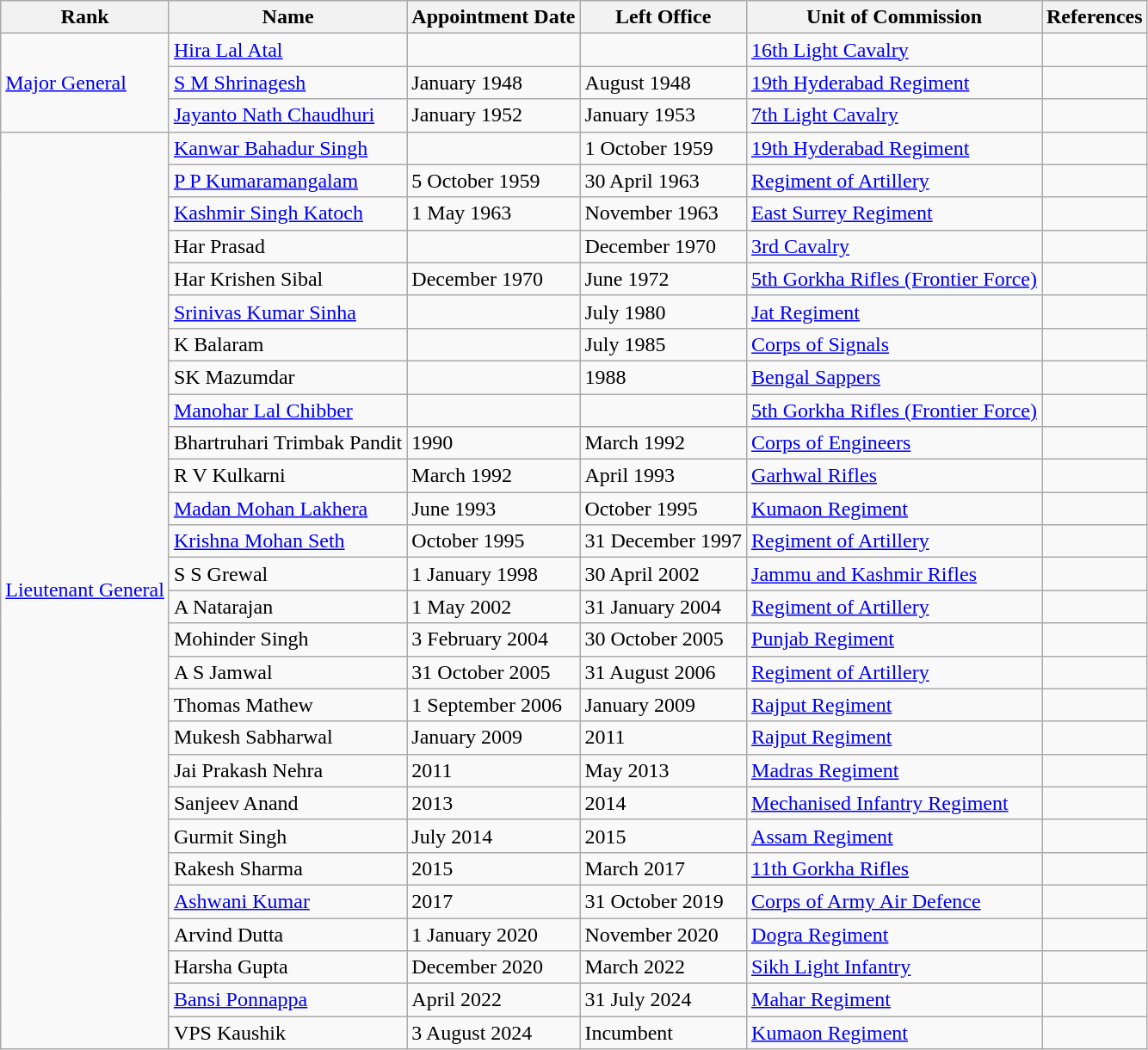<table class="wikitable">
<tr>
<th>Rank</th>
<th>Name</th>
<th>Appointment Date</th>
<th>Left Office</th>
<th>Unit of Commission</th>
<th>References</th>
</tr>
<tr>
<td rowspan=3><a href='#'>Major General</a></td>
<td><a href='#'>Hira Lal Atal</a></td>
<td></td>
<td></td>
<td><a href='#'>16th Light Cavalry</a></td>
<td></td>
</tr>
<tr>
<td><a href='#'>S M Shrinagesh</a></td>
<td>January 1948</td>
<td>August 1948</td>
<td><a href='#'>19th Hyderabad Regiment</a></td>
<td></td>
</tr>
<tr>
<td><a href='#'>Jayanto Nath Chaudhuri</a></td>
<td>January 1952</td>
<td>January 1953</td>
<td><a href='#'>7th Light Cavalry</a></td>
<td></td>
</tr>
<tr>
<td rowspan=35><a href='#'>Lieutenant General</a></td>
<td><a href='#'>Kanwar Bahadur Singh</a></td>
<td></td>
<td>1 October 1959</td>
<td><a href='#'>19th Hyderabad Regiment</a></td>
<td></td>
</tr>
<tr>
<td><a href='#'>P P Kumaramangalam</a></td>
<td>5 October 1959</td>
<td>30 April 1963</td>
<td><a href='#'>Regiment of Artillery</a></td>
<td></td>
</tr>
<tr>
<td><a href='#'>Kashmir Singh Katoch</a></td>
<td>1 May 1963</td>
<td>November 1963</td>
<td><a href='#'>East Surrey Regiment</a></td>
<td></td>
</tr>
<tr>
<td>Har Prasad</td>
<td></td>
<td>December 1970</td>
<td><a href='#'>3rd Cavalry</a></td>
<td></td>
</tr>
<tr>
<td>Har Krishen Sibal</td>
<td>December 1970</td>
<td>June 1972</td>
<td><a href='#'>5th Gorkha Rifles (Frontier Force)</a></td>
<td></td>
</tr>
<tr>
<td><a href='#'>Srinivas Kumar Sinha</a></td>
<td></td>
<td>July 1980</td>
<td><a href='#'>Jat Regiment</a></td>
<td></td>
</tr>
<tr>
<td>K Balaram</td>
<td></td>
<td>July 1985</td>
<td><a href='#'>Corps of Signals</a></td>
<td></td>
</tr>
<tr>
<td>SK Mazumdar</td>
<td></td>
<td>1988</td>
<td><a href='#'>Bengal Sappers</a></td>
<td></td>
</tr>
<tr>
<td><a href='#'>Manohar Lal Chibber</a></td>
<td></td>
<td></td>
<td><a href='#'>5th Gorkha Rifles (Frontier Force)</a></td>
<td></td>
</tr>
<tr>
<td>Bhartruhari Trimbak Pandit</td>
<td>1990</td>
<td>March 1992</td>
<td><a href='#'>Corps of Engineers</a></td>
<td></td>
</tr>
<tr>
<td>R V Kulkarni</td>
<td>March 1992</td>
<td>April 1993</td>
<td><a href='#'>Garhwal Rifles</a></td>
<td></td>
</tr>
<tr>
<td><a href='#'>Madan Mohan Lakhera</a></td>
<td>June 1993</td>
<td>October 1995</td>
<td><a href='#'>Kumaon Regiment</a></td>
<td></td>
</tr>
<tr>
<td><a href='#'>Krishna Mohan Seth</a></td>
<td>October 1995</td>
<td>31 December 1997</td>
<td><a href='#'>Regiment of Artillery</a></td>
<td></td>
</tr>
<tr>
<td>S S Grewal</td>
<td>1 January 1998</td>
<td>30 April 2002</td>
<td><a href='#'>Jammu and Kashmir Rifles</a></td>
<td></td>
</tr>
<tr>
<td>A Natarajan</td>
<td>1 May 2002</td>
<td>31 January 2004</td>
<td><a href='#'>Regiment of Artillery</a></td>
<td></td>
</tr>
<tr>
<td>Mohinder Singh</td>
<td>3 February 2004</td>
<td>30 October 2005</td>
<td><a href='#'>Punjab Regiment</a></td>
<td></td>
</tr>
<tr>
<td>A S Jamwal</td>
<td>31 October 2005</td>
<td>31 August 2006</td>
<td><a href='#'>Regiment of Artillery</a></td>
<td></td>
</tr>
<tr>
<td>Thomas Mathew</td>
<td>1 September 2006</td>
<td>January 2009</td>
<td><a href='#'>Rajput Regiment</a></td>
<td></td>
</tr>
<tr>
<td>Mukesh Sabharwal</td>
<td>January 2009</td>
<td>2011</td>
<td><a href='#'>Rajput Regiment</a></td>
<td></td>
</tr>
<tr>
<td>Jai Prakash Nehra</td>
<td>2011</td>
<td>May 2013</td>
<td><a href='#'>Madras Regiment</a></td>
<td></td>
</tr>
<tr>
<td>Sanjeev Anand</td>
<td>2013</td>
<td>2014</td>
<td><a href='#'>Mechanised Infantry Regiment</a></td>
<td></td>
</tr>
<tr>
<td>Gurmit Singh</td>
<td>July 2014</td>
<td>2015</td>
<td><a href='#'>Assam Regiment</a></td>
<td></td>
</tr>
<tr>
<td>Rakesh Sharma</td>
<td>2015</td>
<td>March 2017</td>
<td><a href='#'>11th Gorkha Rifles</a></td>
<td></td>
</tr>
<tr>
<td><a href='#'>Ashwani Kumar</a></td>
<td>2017</td>
<td>31 October 2019</td>
<td><a href='#'>Corps of Army Air Defence</a></td>
<td></td>
</tr>
<tr>
<td>Arvind Dutta</td>
<td>1 January 2020</td>
<td>November 2020</td>
<td><a href='#'>Dogra Regiment</a></td>
<td></td>
</tr>
<tr>
<td>Harsha Gupta</td>
<td>December 2020</td>
<td>March 2022</td>
<td><a href='#'>Sikh Light Infantry</a></td>
<td></td>
</tr>
<tr>
<td><a href='#'>Bansi Ponnappa</a></td>
<td>April 2022</td>
<td>31 July 2024</td>
<td><a href='#'>Mahar Regiment</a></td>
<td><br></td>
</tr>
<tr>
<td>VPS Kaushik</td>
<td>3 August 2024</td>
<td>Incumbent</td>
<td><a href='#'>Kumaon Regiment</a></td>
<td></td>
</tr>
</table>
